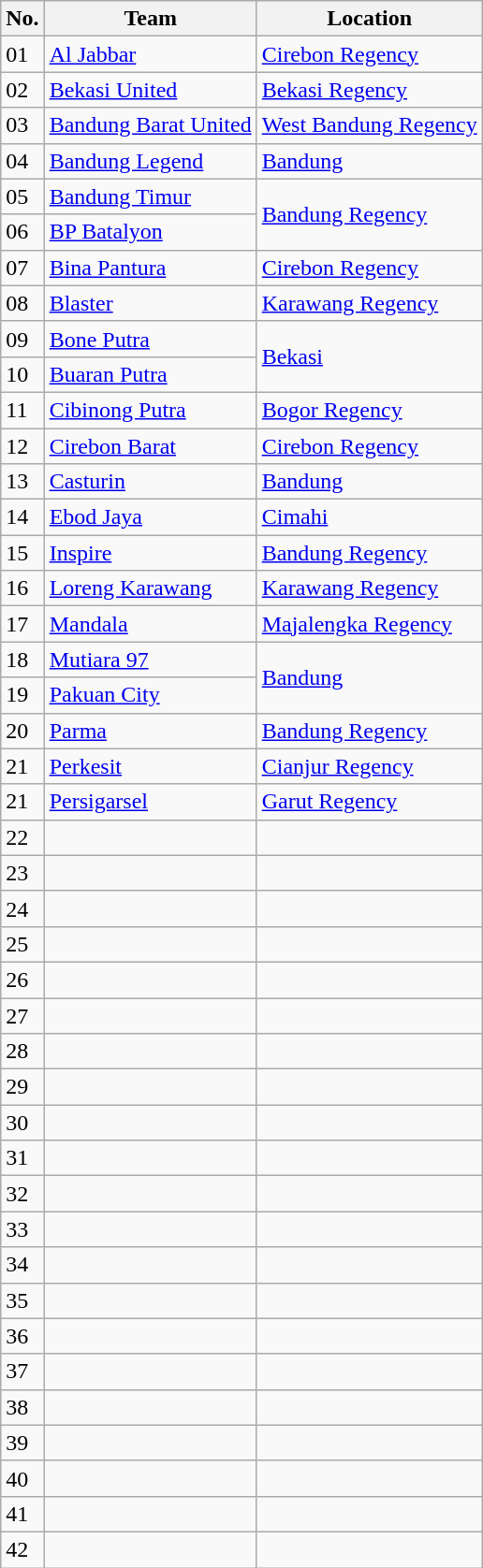<table class="wikitable sortable">
<tr>
<th>No.</th>
<th>Team</th>
<th>Location</th>
</tr>
<tr>
<td>01</td>
<td><a href='#'>Al Jabbar</a></td>
<td><a href='#'>Cirebon Regency</a></td>
</tr>
<tr>
<td>02</td>
<td><a href='#'>Bekasi United</a></td>
<td><a href='#'>Bekasi Regency</a></td>
</tr>
<tr>
<td>03</td>
<td><a href='#'>Bandung Barat United</a></td>
<td><a href='#'>West Bandung Regency</a></td>
</tr>
<tr>
<td>04</td>
<td><a href='#'>Bandung Legend</a></td>
<td><a href='#'>Bandung</a></td>
</tr>
<tr>
<td>05</td>
<td><a href='#'>Bandung Timur</a></td>
<td rowspan=2><a href='#'>Bandung Regency</a></td>
</tr>
<tr>
<td>06</td>
<td><a href='#'>BP Batalyon</a></td>
</tr>
<tr>
<td>07</td>
<td><a href='#'>Bina Pantura</a></td>
<td><a href='#'>Cirebon Regency</a></td>
</tr>
<tr>
<td>08</td>
<td><a href='#'>Blaster</a></td>
<td><a href='#'>Karawang Regency</a></td>
</tr>
<tr>
<td>09</td>
<td><a href='#'>Bone Putra</a></td>
<td rowspan=2><a href='#'>Bekasi</a></td>
</tr>
<tr>
<td>10</td>
<td><a href='#'>Buaran Putra</a></td>
</tr>
<tr>
<td>11</td>
<td><a href='#'>Cibinong Putra</a></td>
<td><a href='#'>Bogor Regency</a></td>
</tr>
<tr>
<td>12</td>
<td><a href='#'>Cirebon Barat</a></td>
<td><a href='#'>Cirebon Regency</a></td>
</tr>
<tr>
<td>13</td>
<td><a href='#'>Casturin</a></td>
<td><a href='#'>Bandung</a></td>
</tr>
<tr>
<td>14</td>
<td><a href='#'>Ebod Jaya</a></td>
<td><a href='#'>Cimahi</a></td>
</tr>
<tr>
<td>15</td>
<td><a href='#'>Inspire</a></td>
<td><a href='#'>Bandung Regency</a></td>
</tr>
<tr>
<td>16</td>
<td><a href='#'>Loreng Karawang</a></td>
<td><a href='#'>Karawang Regency</a></td>
</tr>
<tr>
<td>17</td>
<td><a href='#'>Mandala</a></td>
<td><a href='#'>Majalengka Regency</a></td>
</tr>
<tr>
<td>18</td>
<td><a href='#'>Mutiara 97</a></td>
<td rowspan=2><a href='#'>Bandung</a></td>
</tr>
<tr>
<td>19</td>
<td><a href='#'>Pakuan City</a></td>
</tr>
<tr>
<td>20</td>
<td><a href='#'>Parma</a></td>
<td><a href='#'>Bandung Regency</a></td>
</tr>
<tr>
<td>21</td>
<td><a href='#'>Perkesit</a></td>
<td><a href='#'>Cianjur Regency</a></td>
</tr>
<tr>
<td>21</td>
<td><a href='#'>Persigarsel</a></td>
<td><a href='#'>Garut Regency</a></td>
</tr>
<tr>
<td>22</td>
<td></td>
<td></td>
</tr>
<tr>
<td>23</td>
<td></td>
<td></td>
</tr>
<tr>
<td>24</td>
<td></td>
<td></td>
</tr>
<tr>
<td>25</td>
<td></td>
<td></td>
</tr>
<tr>
<td>26</td>
<td></td>
<td></td>
</tr>
<tr>
<td>27</td>
<td></td>
<td></td>
</tr>
<tr>
<td>28</td>
<td></td>
<td></td>
</tr>
<tr>
<td>29</td>
<td></td>
<td></td>
</tr>
<tr>
<td>30</td>
<td></td>
<td></td>
</tr>
<tr>
<td>31</td>
<td></td>
<td></td>
</tr>
<tr>
<td>32</td>
<td></td>
<td></td>
</tr>
<tr>
<td>33</td>
<td></td>
<td></td>
</tr>
<tr>
<td>34</td>
<td></td>
<td></td>
</tr>
<tr>
<td>35</td>
<td></td>
<td></td>
</tr>
<tr>
<td>36</td>
<td></td>
<td></td>
</tr>
<tr>
<td>37</td>
<td></td>
<td></td>
</tr>
<tr>
<td>38</td>
<td></td>
<td></td>
</tr>
<tr>
<td>39</td>
<td></td>
<td></td>
</tr>
<tr>
<td>40</td>
<td></td>
<td></td>
</tr>
<tr>
<td>41</td>
<td></td>
<td></td>
</tr>
<tr>
<td>42</td>
<td></td>
<td></td>
</tr>
</table>
